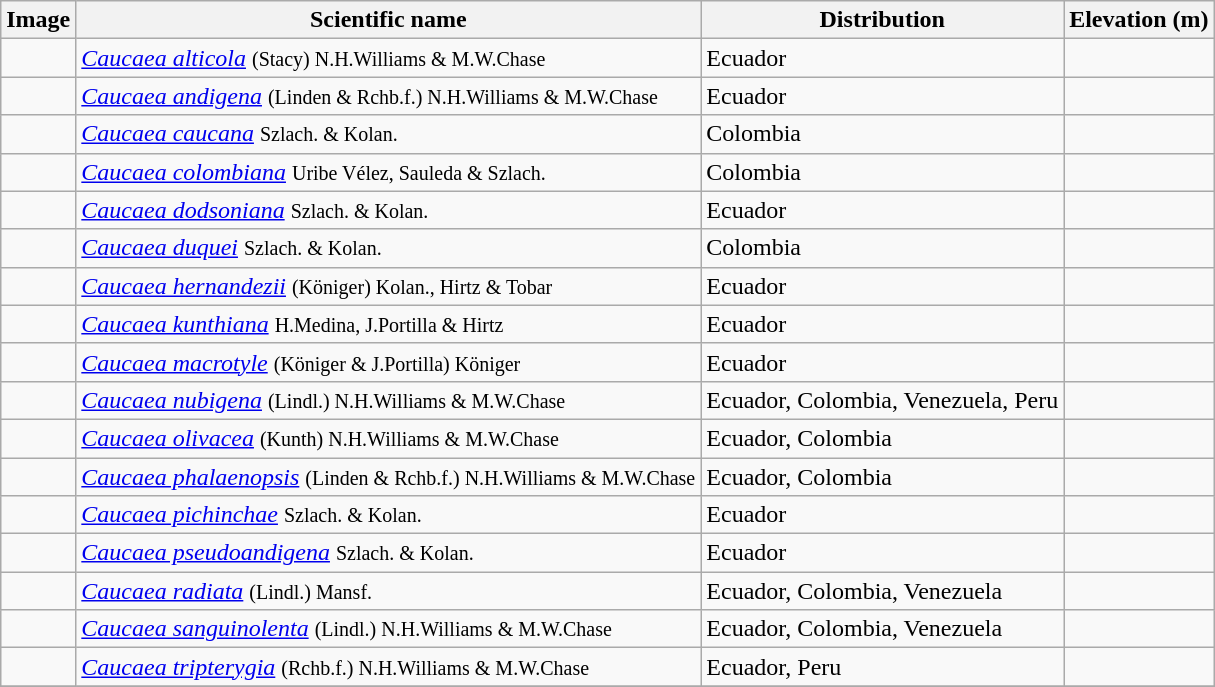<table class="wikitable">
<tr>
<th>Image</th>
<th>Scientific name</th>
<th>Distribution</th>
<th>Elevation (m)</th>
</tr>
<tr>
<td></td>
<td><em><a href='#'>Caucaea alticola</a></em> <small>(Stacy) N.H.Williams & M.W.Chase</small></td>
<td>Ecuador</td>
<td></td>
</tr>
<tr>
<td></td>
<td><em><a href='#'>Caucaea andigena</a></em> <small>(Linden & Rchb.f.) N.H.Williams & M.W.Chase</small></td>
<td>Ecuador</td>
<td></td>
</tr>
<tr>
<td></td>
<td><em><a href='#'>Caucaea caucana</a></em> <small>Szlach. & Kolan.</small></td>
<td>Colombia</td>
<td></td>
</tr>
<tr>
<td></td>
<td><em><a href='#'>Caucaea colombiana</a></em> <small>Uribe Vélez, Sauleda & Szlach.</small></td>
<td>Colombia</td>
<td></td>
</tr>
<tr>
<td></td>
<td><em><a href='#'>Caucaea dodsoniana</a></em> <small>Szlach. & Kolan.</small></td>
<td>Ecuador</td>
<td></td>
</tr>
<tr>
<td></td>
<td><em><a href='#'>Caucaea duquei</a></em> <small>Szlach. & Kolan.</small></td>
<td>Colombia</td>
<td></td>
</tr>
<tr>
<td></td>
<td><em><a href='#'>Caucaea hernandezii</a></em> <small>(Königer) Kolan., Hirtz & Tobar</small></td>
<td>Ecuador</td>
<td></td>
</tr>
<tr>
<td></td>
<td><em><a href='#'>Caucaea kunthiana</a></em> <small>H.Medina, J.Portilla & Hirtz</small></td>
<td>Ecuador</td>
<td></td>
</tr>
<tr>
<td></td>
<td><em><a href='#'>Caucaea macrotyle</a></em> <small>(Königer & J.Portilla) Königer</small></td>
<td>Ecuador</td>
<td></td>
</tr>
<tr>
<td></td>
<td><em><a href='#'>Caucaea nubigena</a></em> <small>(Lindl.) N.H.Williams & M.W.Chase</small></td>
<td>Ecuador, Colombia, Venezuela, Peru</td>
<td></td>
</tr>
<tr>
<td></td>
<td><em><a href='#'>Caucaea olivacea</a></em> <small>(Kunth) N.H.Williams & M.W.Chase</small></td>
<td>Ecuador, Colombia</td>
<td></td>
</tr>
<tr>
<td></td>
<td><em><a href='#'>Caucaea phalaenopsis</a></em> <small>(Linden & Rchb.f.) N.H.Williams & M.W.Chase</small></td>
<td>Ecuador, Colombia</td>
<td></td>
</tr>
<tr>
<td></td>
<td><em><a href='#'>Caucaea pichinchae</a></em> <small>Szlach. & Kolan.</small></td>
<td>Ecuador</td>
<td></td>
</tr>
<tr>
<td></td>
<td><em><a href='#'>Caucaea pseudoandigena</a></em> <small>Szlach. & Kolan.</small></td>
<td>Ecuador</td>
<td></td>
</tr>
<tr>
<td></td>
<td><em><a href='#'>Caucaea radiata</a></em> <small>(Lindl.) Mansf.</small></td>
<td>Ecuador, Colombia, Venezuela</td>
<td></td>
</tr>
<tr>
<td></td>
<td><em><a href='#'>Caucaea sanguinolenta</a></em> <small>(Lindl.) N.H.Williams & M.W.Chase</small></td>
<td>Ecuador, Colombia, Venezuela</td>
<td></td>
</tr>
<tr>
<td></td>
<td><em><a href='#'>Caucaea tripterygia</a></em> <small>(Rchb.f.) N.H.Williams & M.W.Chase</small></td>
<td>Ecuador, Peru</td>
<td></td>
</tr>
<tr>
</tr>
</table>
